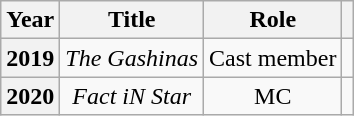<table class="wikitable plainrowheaders" style="text-align:center">
<tr>
<th scope="col">Year</th>
<th scope="col">Title</th>
<th scope="col">Role</th>
<th scope="col" class="unsortable"></th>
</tr>
<tr>
<th scope="row">2019</th>
<td><em>The Gashinas</em></td>
<td>Cast member</td>
<td></td>
</tr>
<tr>
<th scope="row">2020</th>
<td><em>Fact iN Star</em></td>
<td>MC</td>
<td></td>
</tr>
</table>
